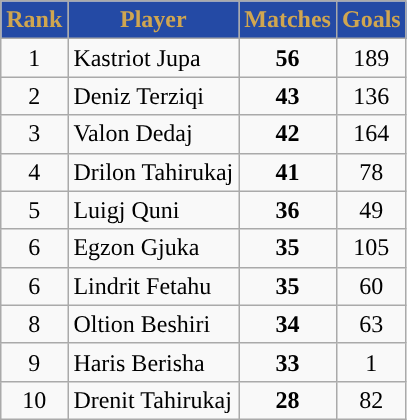<table class="wikitable" style="text-align: center;">
<tr>
<th style="background: #244AA5; color: #D0A650;">Rank</th>
<th style="background: #244AA5; color: #D0A650; width="150px";>Player</th>
<th style="background: #244AA5; color: #D0A650;">Matches</th>
<th style="background: #244AA5; color: #D0A650;">Goals</th>
</tr>
<tr>
<td>1</td>
<td align="left">Kastriot Jupa</td>
<td><strong>56</strong></td>
<td>189</td>
</tr>
<tr>
<td>2</td>
<td align="left">Deniz Terziqi</td>
<td><strong>43</strong></td>
<td>136</td>
</tr>
<tr>
<td>3</td>
<td align="left">Valon Dedaj</td>
<td><strong>42</strong></td>
<td>164</td>
</tr>
<tr>
<td>4</td>
<td align="left">Drilon Tahirukaj</td>
<td><strong>41</strong></td>
<td>78</td>
</tr>
<tr>
<td>5</td>
<td align="left">Luigj Quni</td>
<td><strong>36</strong></td>
<td>49</td>
</tr>
<tr>
<td>6</td>
<td align="left">Egzon Gjuka</td>
<td><strong>35</strong></td>
<td>105</td>
</tr>
<tr>
<td>6</td>
<td align="left">Lindrit Fetahu</td>
<td><strong>35</strong></td>
<td>60</td>
</tr>
<tr>
<td>8</td>
<td align="left">Oltion Beshiri</td>
<td><strong>34</strong></td>
<td>63</td>
</tr>
<tr>
<td>9</td>
<td align="left">Haris Berisha</td>
<td><strong>33</strong></td>
<td>1</td>
</tr>
<tr>
<td>10</td>
<td align="left">Drenit Tahirukaj</td>
<td><strong>28</strong></td>
<td>82</td>
</tr>
</table>
